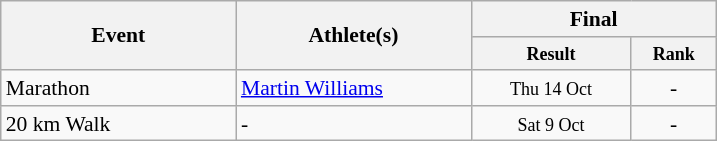<table class=wikitable style="font-size:90%">
<tr>
<th rowspan="2" width=150>Event</th>
<th rowspan="2" width=150>Athlete(s)</th>
<th colspan="2" width=150>Final</th>
</tr>
<tr>
<th style="line-height:1em" width=100><small>Result</small></th>
<th style="line-height:1em" width=50><small>Rank</small></th>
</tr>
<tr>
<td>Marathon</td>
<td><a href='#'>Martin Williams</a></td>
<td align="center"><small>Thu 14 Oct</small></td>
<td align="center">-</td>
</tr>
<tr>
<td>20 km Walk</td>
<td>-</td>
<td align="center"><small>Sat 9 Oct</small></td>
<td align="center">-</td>
</tr>
</table>
